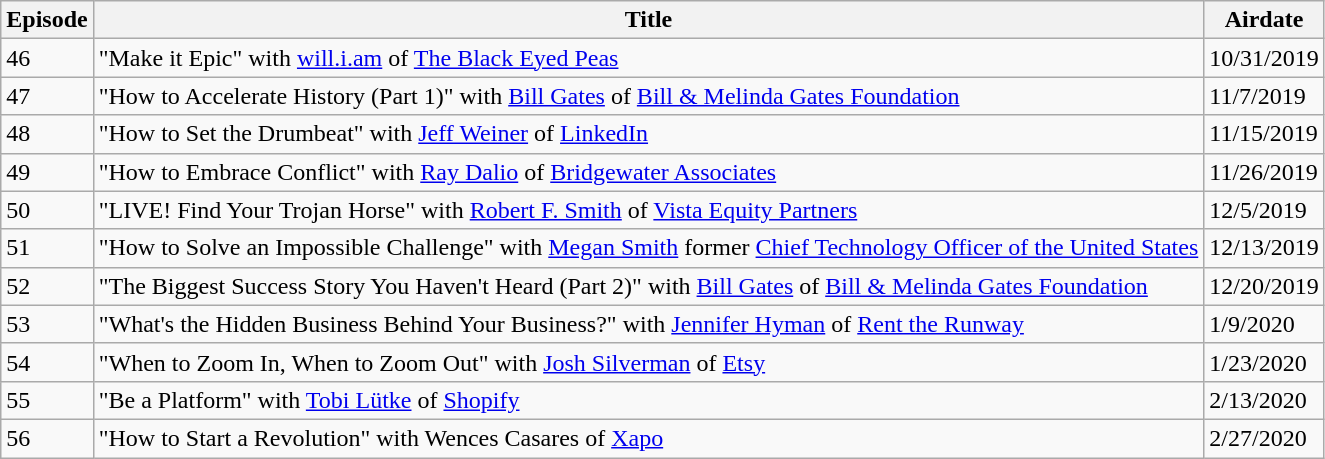<table class="wikitable collapsible collapsed">
<tr>
<th>Episode</th>
<th>Title</th>
<th>Airdate</th>
</tr>
<tr>
<td>46</td>
<td>"Make it Epic" with <a href='#'>will.i.am</a> of <a href='#'>The Black Eyed Peas</a></td>
<td>10/31/2019</td>
</tr>
<tr>
<td>47</td>
<td>"How to Accelerate History (Part 1)" with <a href='#'>Bill Gates</a> of <a href='#'>Bill & Melinda Gates Foundation</a></td>
<td>11/7/2019</td>
</tr>
<tr>
<td>48</td>
<td>"How to Set the Drumbeat" with <a href='#'>Jeff Weiner</a> of <a href='#'>LinkedIn</a></td>
<td>11/15/2019</td>
</tr>
<tr>
<td>49</td>
<td>"How to Embrace Conflict" with <a href='#'>Ray Dalio</a> of <a href='#'>Bridgewater Associates</a></td>
<td>11/26/2019</td>
</tr>
<tr>
<td>50</td>
<td>"LIVE! Find Your Trojan Horse" with <a href='#'>Robert F. Smith</a> of <a href='#'>Vista Equity Partners</a></td>
<td>12/5/2019</td>
</tr>
<tr>
<td>51</td>
<td>"How to Solve an Impossible Challenge" with <a href='#'>Megan Smith</a> former <a href='#'>Chief Technology Officer of the United States</a></td>
<td>12/13/2019</td>
</tr>
<tr>
<td>52</td>
<td>"The Biggest Success Story You Haven't Heard (Part 2)" with <a href='#'>Bill Gates</a> of <a href='#'>Bill & Melinda Gates Foundation</a></td>
<td>12/20/2019</td>
</tr>
<tr>
<td>53</td>
<td>"What's the Hidden Business Behind Your Business?" with <a href='#'>Jennifer Hyman</a> of <a href='#'>Rent the Runway</a></td>
<td>1/9/2020</td>
</tr>
<tr>
<td>54</td>
<td>"When to Zoom In, When to Zoom Out" with <a href='#'>Josh Silverman</a> of <a href='#'>Etsy</a></td>
<td>1/23/2020</td>
</tr>
<tr>
<td>55</td>
<td>"Be a Platform" with <a href='#'>Tobi Lütke</a> of <a href='#'>Shopify</a></td>
<td>2/13/2020</td>
</tr>
<tr>
<td>56</td>
<td>"How to Start a Revolution" with Wences Casares of <a href='#'>Xapo</a></td>
<td>2/27/2020</td>
</tr>
</table>
